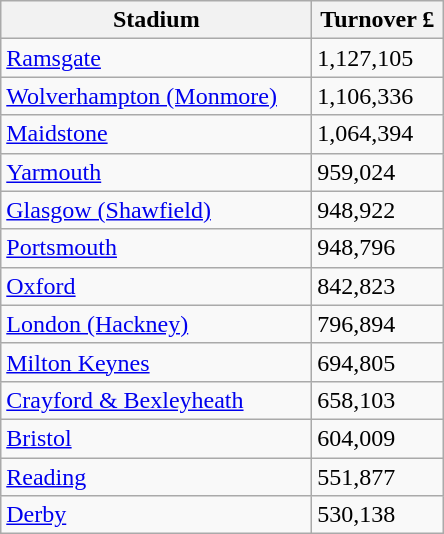<table class="wikitable">
<tr>
<th width=200>Stadium</th>
<th width=80>Turnover £</th>
</tr>
<tr>
<td><a href='#'>Ramsgate</a></td>
<td>1,127,105</td>
</tr>
<tr>
<td><a href='#'>Wolverhampton (Monmore)</a></td>
<td>1,106,336</td>
</tr>
<tr>
<td><a href='#'>Maidstone</a></td>
<td>1,064,394</td>
</tr>
<tr>
<td><a href='#'>Yarmouth</a></td>
<td>959,024</td>
</tr>
<tr>
<td><a href='#'>Glasgow (Shawfield)</a></td>
<td>948,922</td>
</tr>
<tr>
<td><a href='#'>Portsmouth</a></td>
<td>948,796</td>
</tr>
<tr>
<td><a href='#'>Oxford</a></td>
<td>842,823</td>
</tr>
<tr>
<td><a href='#'>London (Hackney)</a></td>
<td>796,894</td>
</tr>
<tr>
<td><a href='#'>Milton Keynes</a></td>
<td>694,805</td>
</tr>
<tr>
<td><a href='#'>Crayford & Bexleyheath</a></td>
<td>658,103</td>
</tr>
<tr>
<td><a href='#'>Bristol</a></td>
<td>604,009</td>
</tr>
<tr>
<td><a href='#'>Reading</a></td>
<td>551,877</td>
</tr>
<tr>
<td><a href='#'>Derby</a></td>
<td>530,138</td>
</tr>
</table>
